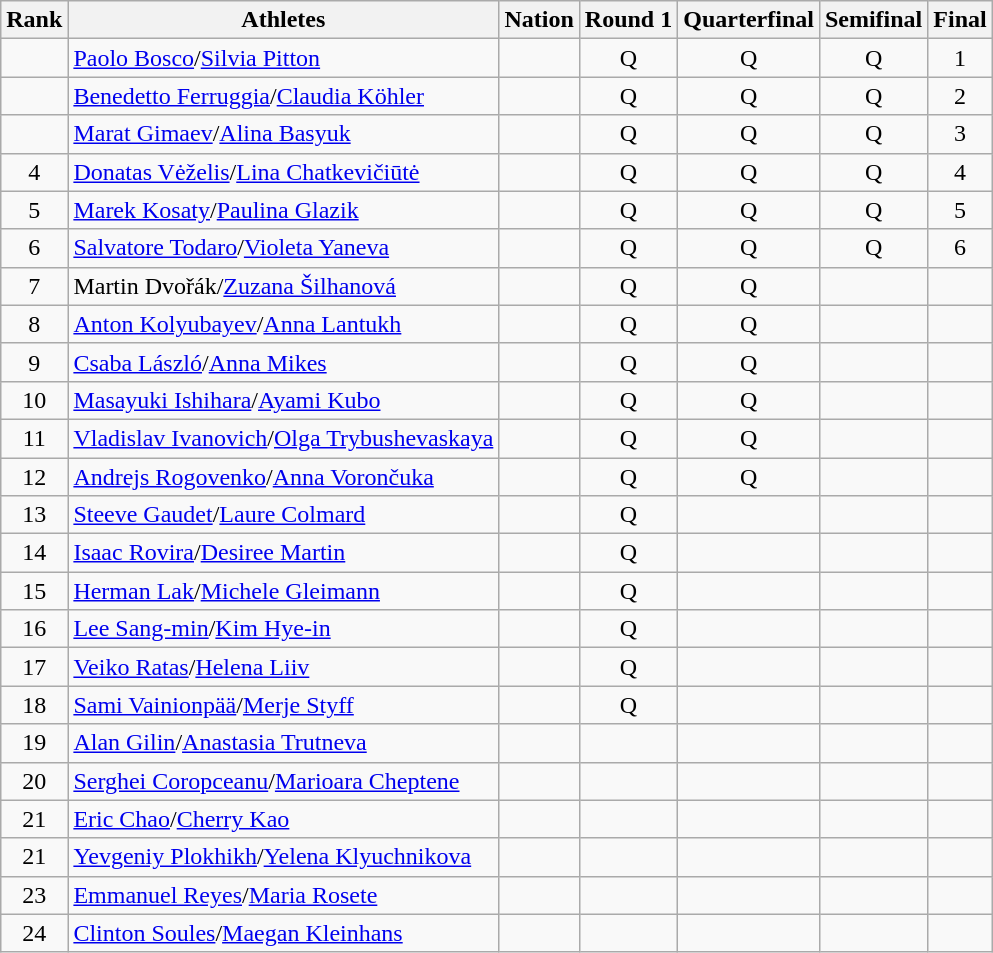<table class="wikitable sortable" style="text-align:center">
<tr>
<th>Rank</th>
<th>Athletes</th>
<th>Nation</th>
<th>Round 1</th>
<th>Quarterfinal</th>
<th>Semifinal</th>
<th>Final</th>
</tr>
<tr>
<td></td>
<td align=left><a href='#'>Paolo Bosco</a>/<a href='#'>Silvia Pitton</a></td>
<td align=left></td>
<td>Q</td>
<td>Q</td>
<td>Q</td>
<td>1</td>
</tr>
<tr>
<td></td>
<td align=left><a href='#'>Benedetto Ferruggia</a>/<a href='#'>Claudia Köhler</a></td>
<td align=left></td>
<td>Q</td>
<td>Q</td>
<td>Q</td>
<td>2</td>
</tr>
<tr>
<td></td>
<td align=left><a href='#'>Marat Gimaev</a>/<a href='#'>Alina Basyuk</a></td>
<td align=left></td>
<td>Q</td>
<td>Q</td>
<td>Q</td>
<td>3</td>
</tr>
<tr>
<td>4</td>
<td align=left><a href='#'>Donatas Vėželis</a>/<a href='#'>Lina Chatkevičiūtė</a></td>
<td align=left></td>
<td>Q</td>
<td>Q</td>
<td>Q</td>
<td>4</td>
</tr>
<tr>
<td>5</td>
<td align=left><a href='#'>Marek Kosaty</a>/<a href='#'>Paulina Glazik</a></td>
<td align=left></td>
<td>Q</td>
<td>Q</td>
<td>Q</td>
<td>5</td>
</tr>
<tr>
<td>6</td>
<td align=left><a href='#'>Salvatore Todaro</a>/<a href='#'>Violeta Yaneva</a></td>
<td align=left></td>
<td>Q</td>
<td>Q</td>
<td>Q</td>
<td>6</td>
</tr>
<tr>
<td>7</td>
<td align=left>Martin Dvořák/<a href='#'>Zuzana Šilhanová</a></td>
<td align=left></td>
<td>Q</td>
<td>Q</td>
<td></td>
<td></td>
</tr>
<tr>
<td>8</td>
<td align=left><a href='#'>Anton Kolyubayev</a>/<a href='#'>Anna Lantukh</a></td>
<td align=left></td>
<td>Q</td>
<td>Q</td>
<td></td>
<td></td>
</tr>
<tr>
<td>9</td>
<td align=left><a href='#'>Csaba László</a>/<a href='#'>Anna Mikes</a></td>
<td align=left></td>
<td>Q</td>
<td>Q</td>
<td></td>
<td></td>
</tr>
<tr>
<td>10</td>
<td align=left><a href='#'>Masayuki Ishihara</a>/<a href='#'>Ayami Kubo</a></td>
<td align=left></td>
<td>Q</td>
<td>Q</td>
<td></td>
<td></td>
</tr>
<tr>
<td>11</td>
<td align=left><a href='#'>Vladislav Ivanovich</a>/<a href='#'>Olga Trybushevaskaya</a></td>
<td align=left></td>
<td>Q</td>
<td>Q</td>
<td></td>
<td></td>
</tr>
<tr>
<td>12</td>
<td align=left><a href='#'>Andrejs Rogovenko</a>/<a href='#'>Anna Vorončuka</a></td>
<td align=left></td>
<td>Q</td>
<td>Q</td>
<td></td>
<td></td>
</tr>
<tr>
<td>13</td>
<td align=left><a href='#'>Steeve Gaudet</a>/<a href='#'>Laure Colmard</a></td>
<td align=left></td>
<td>Q</td>
<td></td>
<td></td>
<td></td>
</tr>
<tr>
<td>14</td>
<td align=left><a href='#'>Isaac Rovira</a>/<a href='#'>Desiree Martin</a></td>
<td align=left></td>
<td>Q</td>
<td></td>
<td></td>
<td></td>
</tr>
<tr>
<td>15</td>
<td align=left><a href='#'>Herman Lak</a>/<a href='#'>Michele Gleimann</a></td>
<td align=left></td>
<td>Q</td>
<td></td>
<td></td>
<td></td>
</tr>
<tr>
<td>16</td>
<td align=left><a href='#'>Lee Sang-min</a>/<a href='#'>Kim Hye-in</a></td>
<td align=left></td>
<td>Q</td>
<td></td>
<td></td>
<td></td>
</tr>
<tr>
<td>17</td>
<td align=left><a href='#'>Veiko Ratas</a>/<a href='#'>Helena Liiv</a></td>
<td align=left></td>
<td>Q</td>
<td></td>
<td></td>
<td></td>
</tr>
<tr>
<td>18</td>
<td align=left><a href='#'>Sami Vainionpää</a>/<a href='#'>Merje Styff</a></td>
<td align=left></td>
<td>Q</td>
<td></td>
<td></td>
<td></td>
</tr>
<tr>
<td>19</td>
<td align=left><a href='#'>Alan Gilin</a>/<a href='#'>Anastasia Trutneva</a></td>
<td align=left></td>
<td></td>
<td></td>
<td></td>
<td></td>
</tr>
<tr>
<td>20</td>
<td align=left><a href='#'>Serghei Coropceanu</a>/<a href='#'>Marioara Cheptene</a></td>
<td align=left></td>
<td></td>
<td></td>
<td></td>
<td></td>
</tr>
<tr>
<td>21</td>
<td align=left><a href='#'>Eric Chao</a>/<a href='#'>Cherry Kao</a></td>
<td align=left></td>
<td></td>
<td></td>
<td></td>
<td></td>
</tr>
<tr>
<td>21</td>
<td align=left><a href='#'>Yevgeniy Plokhikh</a>/<a href='#'>Yelena Klyuchnikova</a></td>
<td align=left></td>
<td></td>
<td></td>
<td></td>
<td></td>
</tr>
<tr>
<td>23</td>
<td align=left><a href='#'>Emmanuel Reyes</a>/<a href='#'>Maria Rosete</a></td>
<td align=left></td>
<td></td>
<td></td>
<td></td>
<td></td>
</tr>
<tr>
<td>24</td>
<td align=left><a href='#'>Clinton Soules</a>/<a href='#'>Maegan Kleinhans</a></td>
<td align=left></td>
<td></td>
<td></td>
<td></td>
<td></td>
</tr>
</table>
